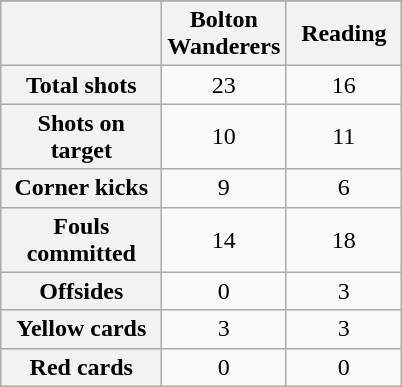<table class="wikitable plainrowheaders" style="text-align: center">
<tr>
</tr>
<tr>
<th scope=col width=100></th>
<th scope=col width=70>Bolton Wanderers</th>
<th scope=col width=70>Reading</th>
</tr>
<tr>
<th scope=row>Total shots</th>
<td>23</td>
<td>16</td>
</tr>
<tr>
<th scope=row>Shots on target</th>
<td>10</td>
<td>11</td>
</tr>
<tr>
<th scope=row>Corner kicks</th>
<td>9</td>
<td>6</td>
</tr>
<tr>
<th scope=row>Fouls committed</th>
<td>14</td>
<td>18</td>
</tr>
<tr>
<th scope=row>Offsides</th>
<td>0</td>
<td>3</td>
</tr>
<tr>
<th scope=row>Yellow cards</th>
<td>3</td>
<td>3</td>
</tr>
<tr>
<th scope=row>Red cards</th>
<td>0</td>
<td>0</td>
</tr>
</table>
